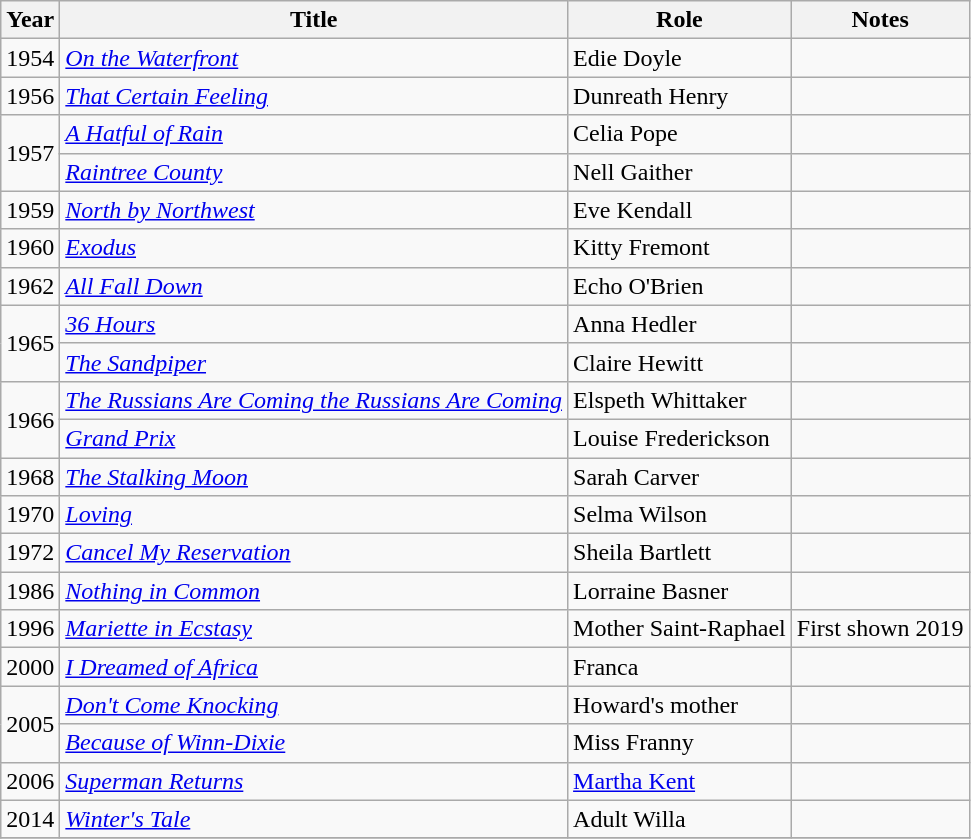<table class="wikitable sortable">
<tr>
<th>Year</th>
<th>Title</th>
<th>Role</th>
<th>Notes</th>
</tr>
<tr>
<td align=center>1954</td>
<td><em><a href='#'>On the Waterfront</a></em></td>
<td>Edie Doyle</td>
<td></td>
</tr>
<tr>
<td align=center>1956</td>
<td><em><a href='#'>That Certain Feeling</a></em></td>
<td>Dunreath Henry</td>
<td></td>
</tr>
<tr>
<td rowspan=2 align=center>1957</td>
<td><em><a href='#'>A Hatful of Rain</a></em></td>
<td>Celia Pope</td>
<td></td>
</tr>
<tr>
<td><em><a href='#'>Raintree County</a></em></td>
<td>Nell Gaither</td>
<td></td>
</tr>
<tr>
<td align=center>1959</td>
<td><em><a href='#'>North by Northwest</a></em></td>
<td>Eve Kendall</td>
<td></td>
</tr>
<tr>
<td align=center>1960</td>
<td><em><a href='#'>Exodus</a></em></td>
<td>Kitty Fremont</td>
<td></td>
</tr>
<tr>
<td align=center>1962</td>
<td><em><a href='#'>All Fall Down</a></em></td>
<td>Echo O'Brien</td>
<td></td>
</tr>
<tr>
<td rowspan=2 align=center>1965</td>
<td><em><a href='#'>36 Hours</a></em></td>
<td>Anna Hedler</td>
<td></td>
</tr>
<tr>
<td><em><a href='#'>The Sandpiper</a></em></td>
<td>Claire Hewitt</td>
<td></td>
</tr>
<tr>
<td rowspan=2 align=center>1966</td>
<td><em><a href='#'>The Russians Are Coming the Russians Are Coming</a></em></td>
<td>Elspeth Whittaker</td>
<td></td>
</tr>
<tr>
<td><em><a href='#'>Grand Prix</a></em></td>
<td>Louise Frederickson</td>
<td></td>
</tr>
<tr>
<td align=center>1968</td>
<td><em><a href='#'>The Stalking Moon</a></em></td>
<td>Sarah Carver</td>
<td></td>
</tr>
<tr>
<td align=center>1970</td>
<td><em><a href='#'>Loving</a></em></td>
<td>Selma Wilson</td>
<td></td>
</tr>
<tr>
<td align=center>1972</td>
<td><em><a href='#'>Cancel My Reservation</a></em></td>
<td>Sheila Bartlett</td>
<td></td>
</tr>
<tr>
<td align=center>1986</td>
<td><em><a href='#'>Nothing in Common</a></em></td>
<td>Lorraine Basner</td>
<td></td>
</tr>
<tr>
<td align=center>1996</td>
<td><em><a href='#'>Mariette in Ecstasy</a></em></td>
<td>Mother Saint-Raphael</td>
<td>First shown 2019</td>
</tr>
<tr>
<td align=center>2000</td>
<td><em><a href='#'>I Dreamed of Africa</a></em></td>
<td>Franca</td>
<td></td>
</tr>
<tr>
<td rowspan=2 align=center>2005</td>
<td><em><a href='#'>Don't Come Knocking</a></em></td>
<td>Howard's mother</td>
<td></td>
</tr>
<tr>
<td><em><a href='#'>Because of Winn-Dixie</a></em></td>
<td>Miss Franny</td>
<td></td>
</tr>
<tr>
<td align=center>2006</td>
<td><em><a href='#'>Superman Returns</a></em></td>
<td><a href='#'>Martha Kent</a></td>
<td></td>
</tr>
<tr>
<td align=center>2014</td>
<td><em><a href='#'>Winter's Tale</a></em></td>
<td>Adult Willa</td>
<td></td>
</tr>
<tr>
</tr>
</table>
